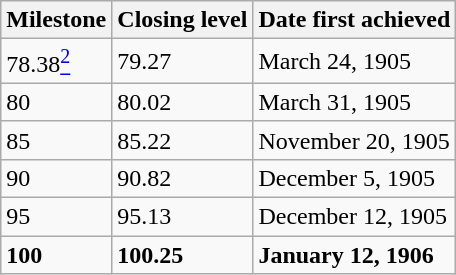<table class="wikitable">
<tr>
<th>Milestone</th>
<th>Closing level</th>
<th>Date first achieved</th>
</tr>
<tr>
<td>78.38<a href='#'><sup>2</sup></a></td>
<td>79.27</td>
<td>March 24, 1905</td>
</tr>
<tr>
<td>80</td>
<td>80.02</td>
<td>March 31, 1905</td>
</tr>
<tr>
<td>85</td>
<td>85.22</td>
<td>November 20, 1905</td>
</tr>
<tr>
<td>90</td>
<td>90.82</td>
<td>December 5, 1905</td>
</tr>
<tr>
<td>95</td>
<td>95.13</td>
<td>December 12, 1905</td>
</tr>
<tr>
<td><strong>100</strong></td>
<td><strong>100.25</strong></td>
<td><strong>January 12, 1906</strong></td>
</tr>
</table>
